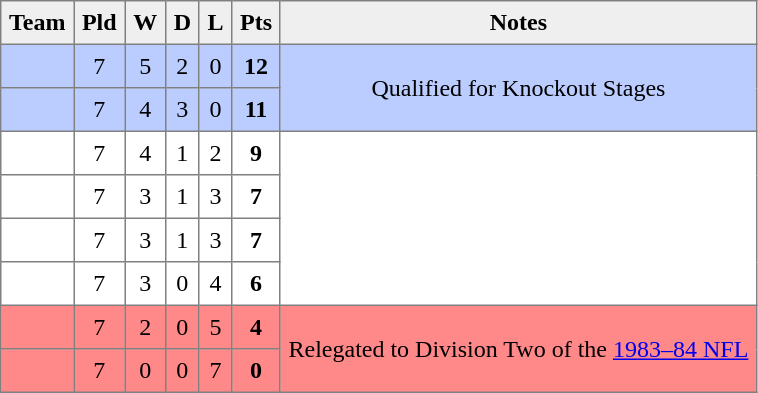<table style=border-collapse:collapse border=1 cellspacing=0 cellpadding=5>
<tr align=center bgcolor=#efefef>
<th>Team</th>
<th>Pld</th>
<th>W</th>
<th>D</th>
<th>L</th>
<th>Pts</th>
<th>Notes</th>
</tr>
<tr align=center style="background:#bbccff;">
<td style="text-align:left;"> </td>
<td>7</td>
<td>5</td>
<td>2</td>
<td>0</td>
<td><strong>12</strong></td>
<td rowspan=2>Qualified for Knockout Stages</td>
</tr>
<tr align=center style="background:#bbccff;">
<td style="text-align:left;"> </td>
<td>7</td>
<td>4</td>
<td>3</td>
<td>0</td>
<td><strong>11</strong></td>
</tr>
<tr align=center style="background:#FFFFFF;">
<td style="text-align:left;"> </td>
<td>7</td>
<td>4</td>
<td>1</td>
<td>2</td>
<td><strong>9</strong></td>
<td rowspan=4></td>
</tr>
<tr align=center style="background:#FFFFFF;">
<td style="text-align:left;"> </td>
<td>7</td>
<td>3</td>
<td>1</td>
<td>3</td>
<td><strong>7</strong></td>
</tr>
<tr align=center style="background:#FFFFFF;">
<td style="text-align:left;"> </td>
<td>7</td>
<td>3</td>
<td>1</td>
<td>3</td>
<td><strong>7</strong></td>
</tr>
<tr align=center style="background:#FFFFFF;">
<td style="text-align:left;"> </td>
<td>7</td>
<td>3</td>
<td>0</td>
<td>4</td>
<td><strong>6</strong></td>
</tr>
<tr align=center style="background:#FF8888;">
<td style="text-align:left;"> </td>
<td>7</td>
<td>2</td>
<td>0</td>
<td>5</td>
<td><strong>4</strong></td>
<td rowspan=2>Relegated to Division Two of the <a href='#'>1983–84 NFL</a></td>
</tr>
<tr align=center style="background:#FF8888;">
<td style="text-align:left;"> </td>
<td>7</td>
<td>0</td>
<td>0</td>
<td>7</td>
<td><strong>0</strong></td>
</tr>
</table>
